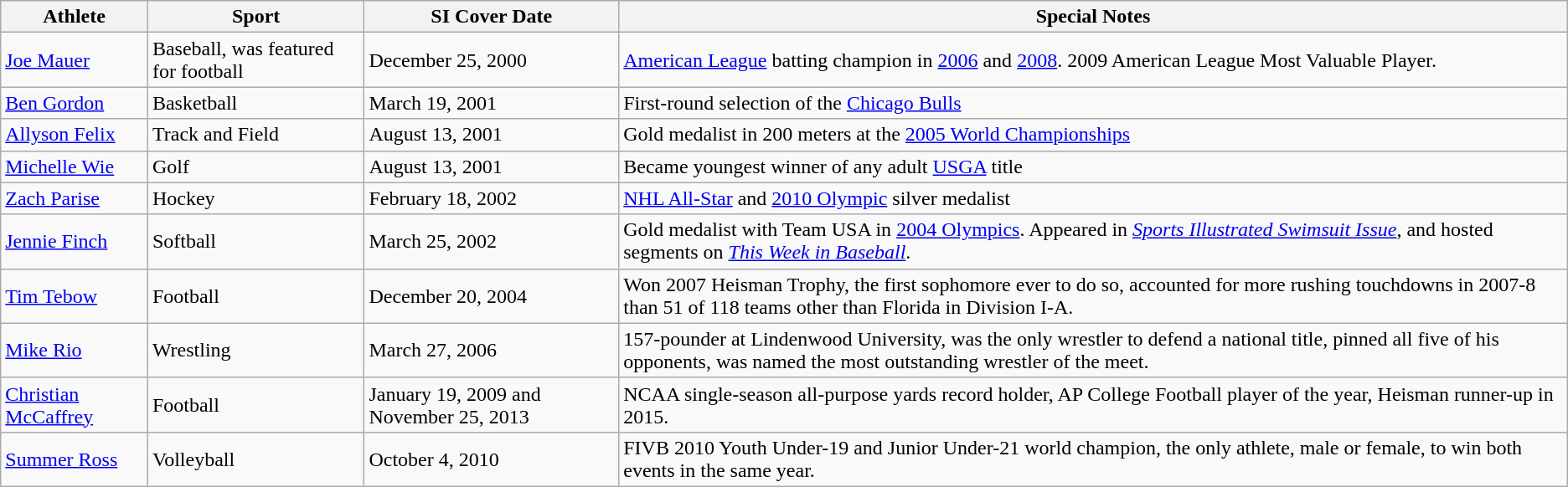<table class="wikitable">
<tr>
<th>Athlete</th>
<th>Sport</th>
<th>SI Cover Date</th>
<th>Special Notes</th>
</tr>
<tr>
<td><a href='#'>Joe Mauer</a></td>
<td>Baseball, was featured for football</td>
<td>December 25, 2000</td>
<td><a href='#'>American League</a> batting champion in <a href='#'>2006</a> and <a href='#'>2008</a>. 2009 American League Most Valuable Player.</td>
</tr>
<tr>
<td><a href='#'>Ben Gordon</a></td>
<td>Basketball</td>
<td>March 19, 2001</td>
<td>First-round selection of the <a href='#'>Chicago Bulls</a></td>
</tr>
<tr>
<td><a href='#'>Allyson Felix</a></td>
<td>Track and Field</td>
<td>August 13, 2001</td>
<td>Gold medalist in 200 meters at the <a href='#'>2005 World Championships</a></td>
</tr>
<tr>
<td><a href='#'>Michelle Wie</a></td>
<td>Golf</td>
<td>August 13, 2001</td>
<td>Became youngest winner of any adult <a href='#'>USGA</a> title</td>
</tr>
<tr>
<td><a href='#'>Zach Parise</a></td>
<td>Hockey</td>
<td>February 18, 2002</td>
<td><a href='#'>NHL All-Star</a> and <a href='#'>2010 Olympic</a> silver medalist</td>
</tr>
<tr>
<td><a href='#'>Jennie Finch</a></td>
<td>Softball</td>
<td>March 25, 2002</td>
<td>Gold medalist with Team USA in <a href='#'>2004 Olympics</a>. Appeared in <em><a href='#'>Sports Illustrated Swimsuit Issue</a></em>, and hosted segments on <em><a href='#'>This Week in Baseball</a></em>.</td>
</tr>
<tr>
<td><a href='#'>Tim Tebow</a></td>
<td>Football</td>
<td>December 20, 2004</td>
<td>Won 2007 Heisman Trophy, the first sophomore ever to do so, accounted for more rushing touchdowns in 2007-8 than 51 of 118 teams other than Florida in Division I-A.</td>
</tr>
<tr>
<td><a href='#'>Mike Rio</a></td>
<td>Wrestling</td>
<td>March 27, 2006</td>
<td>157-pounder at Lindenwood University, was the only wrestler to defend a national title, pinned all five of his opponents, was named the most outstanding wrestler of the meet.</td>
</tr>
<tr>
<td><a href='#'>Christian McCaffrey</a></td>
<td>Football</td>
<td>January 19, 2009 and November 25, 2013</td>
<td>NCAA single-season all-purpose yards record holder, AP College Football player of the year, Heisman runner-up in 2015.</td>
</tr>
<tr>
<td><a href='#'>Summer Ross</a></td>
<td>Volleyball</td>
<td>October 4, 2010</td>
<td>FIVB 2010 Youth Under-19 and Junior Under-21 world champion, the only athlete, male or female, to win both events in the same year.</td>
</tr>
</table>
